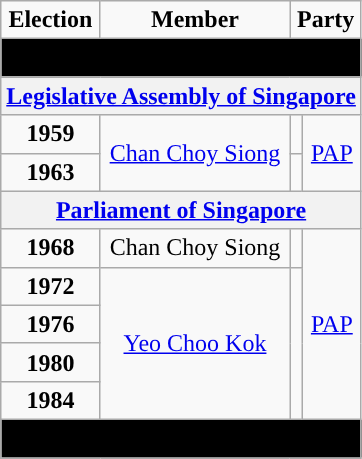<table class="wikitable" align="center" style="text-align:center">
<tr>
<td><strong>Election </strong></td>
<td><strong>Member</strong></td>
<td colspan="2"><strong>Party</strong></td>
</tr>
<tr>
<td colspan=4 bgcolor=black><span><strong>Formation</strong></span></td>
</tr>
<tr>
<th colspan="4"><a href='#'>Legislative Assembly of Singapore</a></th>
</tr>
<tr>
<td><strong>1959</strong></td>
<td rowspan="2"><a href='#'>Chan Choy Siong</a></td>
<td></td>
<td rowspan="2"><a href='#'>PAP</a></td>
</tr>
<tr>
<td><strong>1963</strong></td>
</tr>
<tr>
<th colspan="4"><a href='#'>Parliament of Singapore</a></th>
</tr>
<tr>
<td><strong>1968</strong></td>
<td>Chan Choy Siong</td>
<td></td>
<td rowspan="5"><a href='#'>PAP</a></td>
</tr>
<tr>
<td><strong>1972</strong></td>
<td rowspan="4"><a href='#'>Yeo Choo Kok</a></td>
</tr>
<tr>
<td><strong>1976</strong></td>
</tr>
<tr>
<td><strong>1980</strong></td>
</tr>
<tr>
<td><strong>1984</strong></td>
</tr>
<tr>
<td colspan=4 bgcolor=black><span><strong>Constituency abolished (1988)</strong></span></td>
</tr>
</table>
